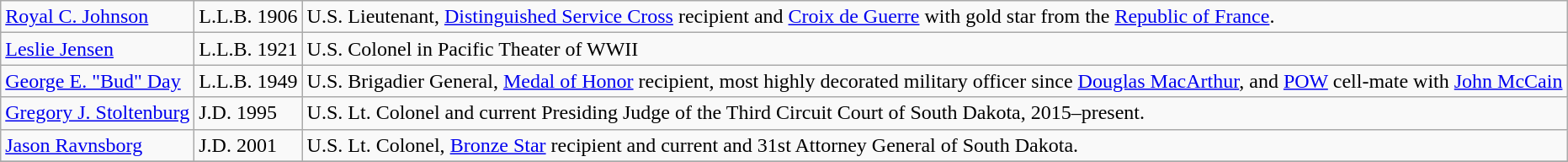<table class="wikitable">
<tr>
<td><a href='#'>Royal C. Johnson</a></td>
<td>L.L.B. 1906</td>
<td>U.S. Lieutenant, <a href='#'>Distinguished Service Cross</a> recipient and <a href='#'>Croix de Guerre</a> with gold star from the <a href='#'>Republic of France</a>.</td>
</tr>
<tr>
<td><a href='#'>Leslie Jensen</a></td>
<td>L.L.B. 1921</td>
<td>U.S. Colonel in Pacific Theater of WWII</td>
</tr>
<tr>
<td><a href='#'>George E. "Bud" Day</a></td>
<td>L.L.B. 1949</td>
<td>U.S. Brigadier General, <a href='#'>Medal of Honor</a> recipient, most highly decorated military officer since <a href='#'>Douglas MacArthur</a>, and <a href='#'>POW</a> cell-mate with <a href='#'>John McCain</a></td>
</tr>
<tr>
<td><a href='#'>Gregory J. Stoltenburg</a></td>
<td>J.D. 1995</td>
<td>U.S. Lt. Colonel and current Presiding Judge of the Third Circuit Court of South Dakota, 2015–present.</td>
</tr>
<tr>
<td><a href='#'>Jason Ravnsborg</a></td>
<td>J.D. 2001</td>
<td>U.S. Lt. Colonel, <a href='#'>Bronze Star</a> recipient and current and 31st Attorney General of South Dakota.</td>
</tr>
<tr>
</tr>
</table>
